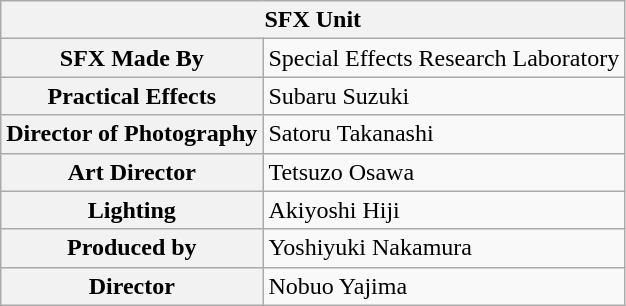<table class="wikitable">
<tr>
<th colspan="2">SFX Unit</th>
</tr>
<tr>
<th>SFX Made By</th>
<td>Special Effects Research Laboratory</td>
</tr>
<tr>
<th>Practical Effects</th>
<td>Subaru Suzuki</td>
</tr>
<tr>
<th>Director of Photography</th>
<td>Satoru Takanashi</td>
</tr>
<tr>
<th>Art Director</th>
<td>Tetsuzo Osawa</td>
</tr>
<tr>
<th>Lighting</th>
<td>Akiyoshi Hiji</td>
</tr>
<tr>
<th>Produced by</th>
<td>Yoshiyuki Nakamura</td>
</tr>
<tr>
<th>Director</th>
<td>Nobuo Yajima</td>
</tr>
</table>
